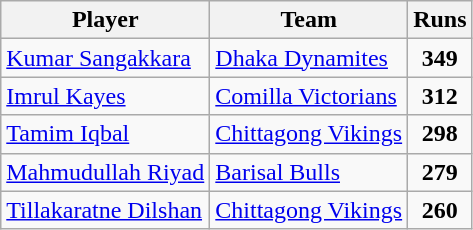<table class="wikitable" style="text-align: center;">
<tr>
<th>Player</th>
<th>Team</th>
<th>Runs</th>
</tr>
<tr>
<td style="text-align:left"><a href='#'>Kumar Sangakkara</a></td>
<td style="text-align:left"><a href='#'>Dhaka Dynamites</a></td>
<td><strong>349</strong></td>
</tr>
<tr>
<td style="text-align:left"><a href='#'>Imrul Kayes</a></td>
<td style="text-align:left"><a href='#'>Comilla Victorians</a></td>
<td><strong>312</strong></td>
</tr>
<tr>
<td style="text-align:left"><a href='#'>Tamim Iqbal</a></td>
<td style="text-align:left"><a href='#'>Chittagong Vikings</a></td>
<td><strong>298</strong></td>
</tr>
<tr>
<td style="text-align:left"><a href='#'>Mahmudullah Riyad</a></td>
<td style="text-align:left"><a href='#'>Barisal Bulls</a></td>
<td><strong>279</strong></td>
</tr>
<tr>
<td style="text-align:left"><a href='#'>Tillakaratne Dilshan</a></td>
<td style="text-align:left"><a href='#'>Chittagong Vikings</a></td>
<td><strong>260</strong></td>
</tr>
</table>
